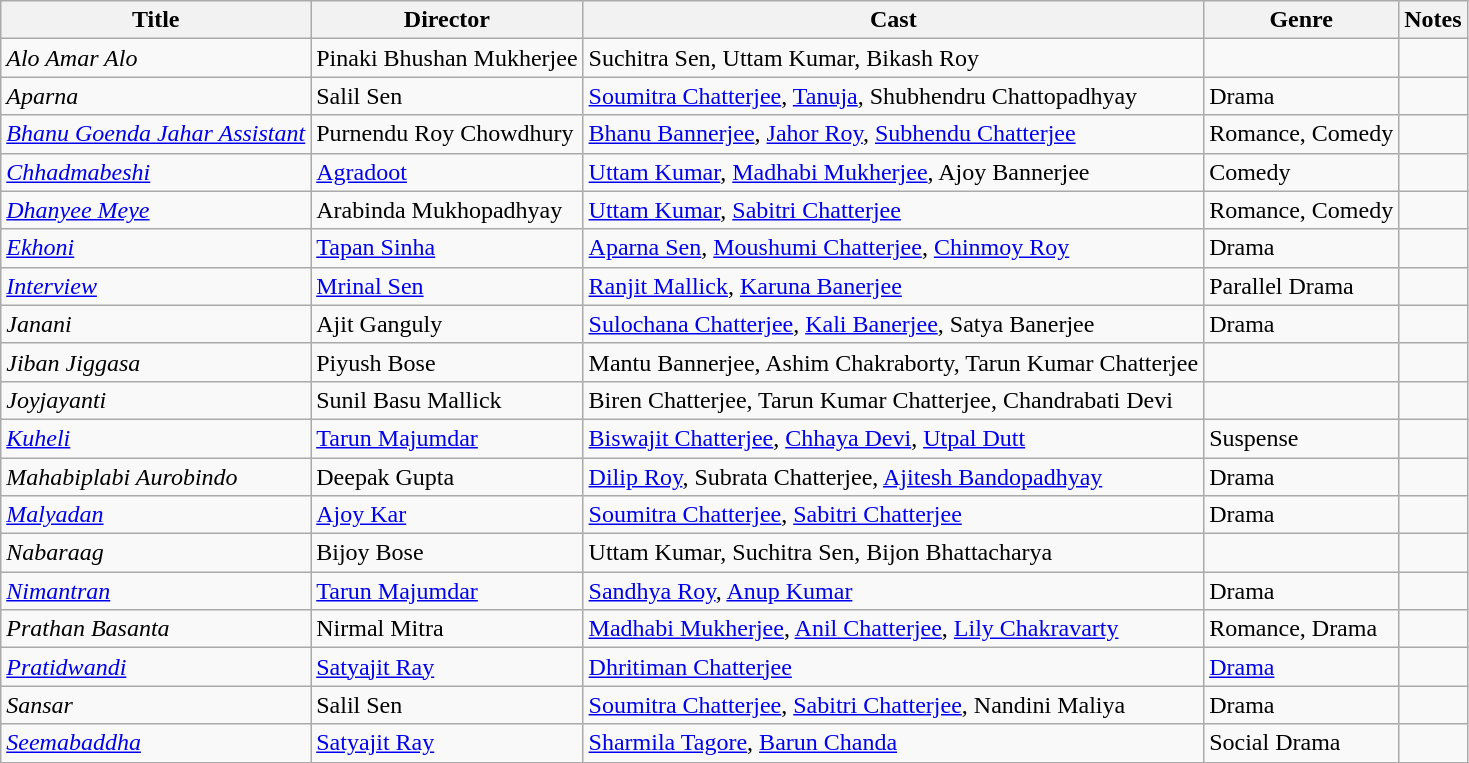<table class="wikitable sortable" border="0">
<tr>
<th>Title</th>
<th>Director</th>
<th>Cast</th>
<th>Genre</th>
<th>Notes</th>
</tr>
<tr>
<td><em>Alo Amar Alo</em></td>
<td>Pinaki Bhushan Mukherjee</td>
<td>Suchitra Sen, Uttam Kumar, Bikash Roy</td>
<td></td>
<td></td>
</tr>
<tr>
<td><em>Aparna</em></td>
<td>Salil Sen</td>
<td><a href='#'>Soumitra Chatterjee</a>, <a href='#'>Tanuja</a>, Shubhendru Chattopadhyay</td>
<td>Drama</td>
<td></td>
</tr>
<tr>
<td><em><a href='#'>Bhanu Goenda Jahar Assistant</a></em></td>
<td>Purnendu Roy Chowdhury</td>
<td><a href='#'>Bhanu Bannerjee</a>, <a href='#'>Jahor Roy</a>, <a href='#'>Subhendu Chatterjee</a></td>
<td>Romance, Comedy</td>
<td></td>
</tr>
<tr>
<td><em><a href='#'>Chhadmabeshi</a></em></td>
<td><a href='#'>Agradoot</a></td>
<td><a href='#'>Uttam Kumar</a>, <a href='#'>Madhabi Mukherjee</a>, Ajoy Bannerjee</td>
<td>Comedy</td>
<td></td>
</tr>
<tr>
<td><em><a href='#'>Dhanyee Meye</a></em></td>
<td>Arabinda Mukhopadhyay</td>
<td><a href='#'>Uttam Kumar</a>, <a href='#'>Sabitri Chatterjee</a></td>
<td>Romance, Comedy</td>
<td></td>
</tr>
<tr>
<td><em><a href='#'>Ekhoni</a></em></td>
<td><a href='#'>Tapan Sinha</a></td>
<td><a href='#'>Aparna Sen</a>, <a href='#'>Moushumi Chatterjee</a>, <a href='#'>Chinmoy Roy</a></td>
<td>Drama</td>
<td></td>
</tr>
<tr>
<td><em><a href='#'>Interview</a></em></td>
<td><a href='#'>Mrinal Sen</a></td>
<td><a href='#'>Ranjit Mallick</a>, <a href='#'>Karuna Banerjee</a></td>
<td>Parallel Drama</td>
<td></td>
</tr>
<tr>
<td><em>Janani</em></td>
<td>Ajit Ganguly</td>
<td><a href='#'>Sulochana Chatterjee</a>, <a href='#'>Kali Banerjee</a>, Satya Banerjee</td>
<td>Drama</td>
<td></td>
</tr>
<tr>
<td><em>Jiban Jiggasa</em></td>
<td>Piyush Bose</td>
<td>Mantu Bannerjee, Ashim Chakraborty, Tarun Kumar Chatterjee</td>
<td></td>
<td></td>
</tr>
<tr>
<td><em>Joyjayanti</em></td>
<td>Sunil Basu Mallick</td>
<td>Biren Chatterjee, Tarun Kumar Chatterjee, Chandrabati Devi</td>
<td></td>
<td></td>
</tr>
<tr>
<td><em><a href='#'>Kuheli</a></em></td>
<td><a href='#'>Tarun Majumdar</a></td>
<td><a href='#'>Biswajit Chatterjee</a>, <a href='#'>Chhaya Devi</a>, <a href='#'>Utpal Dutt</a></td>
<td>Suspense</td>
<td></td>
</tr>
<tr>
<td><em>Mahabiplabi Aurobindo</em></td>
<td>Deepak Gupta</td>
<td><a href='#'>Dilip Roy</a>, Subrata Chatterjee, <a href='#'>Ajitesh Bandopadhyay</a></td>
<td>Drama</td>
<td></td>
</tr>
<tr>
<td><em><a href='#'>Malyadan</a></em></td>
<td><a href='#'>Ajoy Kar</a></td>
<td><a href='#'>Soumitra Chatterjee</a>, <a href='#'>Sabitri Chatterjee</a></td>
<td>Drama</td>
<td></td>
</tr>
<tr>
<td><em>Nabaraag</em></td>
<td>Bijoy Bose</td>
<td>Uttam Kumar, Suchitra Sen, Bijon Bhattacharya</td>
<td></td>
<td></td>
</tr>
<tr>
<td><em><a href='#'>Nimantran</a></em></td>
<td><a href='#'>Tarun Majumdar</a></td>
<td><a href='#'>Sandhya Roy</a>, <a href='#'>Anup Kumar</a></td>
<td>Drama</td>
<td></td>
</tr>
<tr>
<td><em>Prathan Basanta</em></td>
<td>Nirmal Mitra</td>
<td><a href='#'>Madhabi Mukherjee</a>, <a href='#'>Anil Chatterjee</a>, <a href='#'>Lily Chakravarty</a></td>
<td>Romance, Drama</td>
<td></td>
</tr>
<tr>
<td><em><a href='#'>Pratidwandi</a></em></td>
<td><a href='#'>Satyajit Ray</a></td>
<td><a href='#'>Dhritiman Chatterjee</a></td>
<td><a href='#'>Drama</a></td>
<td></td>
</tr>
<tr>
<td><em>Sansar</em></td>
<td>Salil Sen</td>
<td><a href='#'>Soumitra Chatterjee</a>, <a href='#'>Sabitri Chatterjee</a>, Nandini Maliya</td>
<td>Drama</td>
<td></td>
</tr>
<tr>
<td><em><a href='#'>Seemabaddha</a></em></td>
<td><a href='#'>Satyajit Ray</a></td>
<td><a href='#'>Sharmila Tagore</a>, <a href='#'>Barun Chanda</a></td>
<td>Social Drama</td>
<td></td>
</tr>
<tr>
</tr>
</table>
